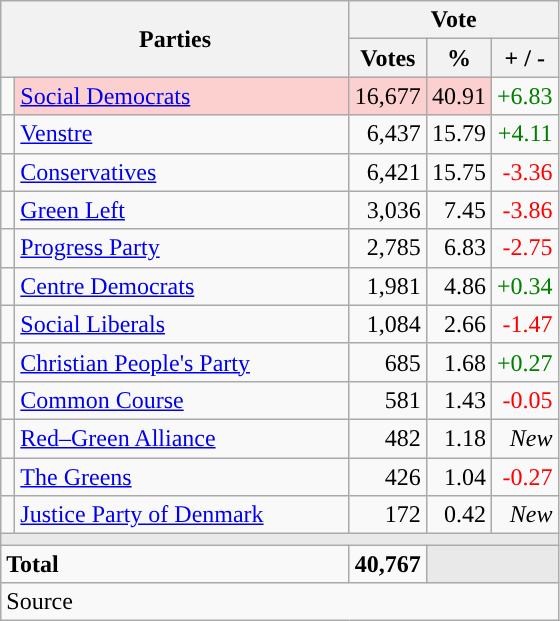<table class="wikitable" style="text-align:right;">
<tr>
<th style="text-align:centre;" rowspan="2" colspan="2" width="225">Parties</th>
<th colspan="3">Vote</th>
</tr>
<tr>
<th width="15">Votes</th>
<th width="15">%</th>
<th width="15">+ / -</th>
</tr>
<tr>
<td width="2" style="color:inherit;background:"></td>
<td bgcolor=#fbd0ce  align="left"><a href='#'>Social Democrats</a></td>
<td bgcolor=#fbd0ce>16,677</td>
<td bgcolor=#fbd0ce>40.91</td>
<td style=color:green;>+6.83</td>
</tr>
<tr>
<td width="2" style="color:inherit;background:"></td>
<td align="left"><a href='#'>Venstre</a></td>
<td>6,437</td>
<td>15.79</td>
<td style=color:green;>+4.11</td>
</tr>
<tr>
<td width="2" style="color:inherit;background:"></td>
<td align="left"><a href='#'>Conservatives</a></td>
<td>6,421</td>
<td>15.75</td>
<td style=color:red;>-3.36</td>
</tr>
<tr>
<td width="2" style="color:inherit;background:"></td>
<td align="left"><a href='#'>Green Left</a></td>
<td>3,036</td>
<td>7.45</td>
<td style=color:red;>-3.86</td>
</tr>
<tr>
<td width="2" style="color:inherit;background:"></td>
<td align="left"><a href='#'>Progress Party</a></td>
<td>2,785</td>
<td>6.83</td>
<td style=color:red;>-2.75</td>
</tr>
<tr>
<td width="2" style="color:inherit;background:"></td>
<td align="left"><a href='#'>Centre Democrats</a></td>
<td>1,981</td>
<td>4.86</td>
<td style=color:green;>+0.34</td>
</tr>
<tr>
<td width="2" style="color:inherit;background:"></td>
<td align="left"><a href='#'>Social Liberals</a></td>
<td>1,084</td>
<td>2.66</td>
<td style=color:red;>-1.47</td>
</tr>
<tr>
<td width="2" style="color:inherit;background:"></td>
<td align="left"><a href='#'>Christian People's Party</a></td>
<td>685</td>
<td>1.68</td>
<td style=color:green;>+0.27</td>
</tr>
<tr>
<td width="2" style="color:inherit;background:"></td>
<td align="left"><a href='#'>Common Course</a></td>
<td>581</td>
<td>1.43</td>
<td style=color:red;>-0.05</td>
</tr>
<tr>
<td width="2" style="color:inherit;background:"></td>
<td align="left"><a href='#'>Red–Green Alliance</a></td>
<td>482</td>
<td>1.18</td>
<td><em>New</em></td>
</tr>
<tr>
<td width="2" style="color:inherit;background:"></td>
<td align="left"><a href='#'>The Greens</a></td>
<td>426</td>
<td>1.04</td>
<td style=color:red;>-0.27</td>
</tr>
<tr>
<td width="2" style="color:inherit;background:"></td>
<td align="left"><a href='#'>Justice Party of Denmark</a></td>
<td>172</td>
<td>0.42</td>
<td><em>New</em></td>
</tr>
<tr>
<td colspan="7" bgcolor="#E9E9E9"></td>
</tr>
<tr>
<td align="left" colspan="2"><strong>Total</strong></td>
<td><strong>40,767</strong></td>
<td bgcolor="#E9E9E9" colspan="2"></td>
</tr>
<tr>
<td align="left" colspan="6">Source</td>
</tr>
</table>
